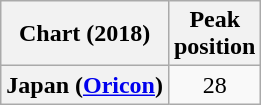<table class="wikitable sortable plainrowheaders" style="text-align:center;">
<tr>
<th scope="col">Chart (2018)</th>
<th scope="col">Peak<br>position</th>
</tr>
<tr>
<th scope="row">Japan (<a href='#'>Oricon</a>)</th>
<td>28</td>
</tr>
</table>
